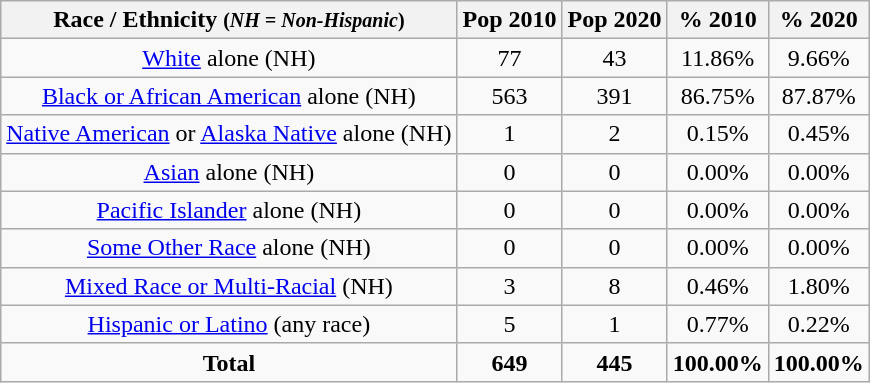<table class="wikitable" style="text-align:center;">
<tr>
<th>Race / Ethnicity <small>(<em>NH = Non-Hispanic</em>)</small></th>
<th>Pop 2010</th>
<th>Pop 2020</th>
<th>% 2010</th>
<th>% 2020</th>
</tr>
<tr>
<td><a href='#'>White</a> alone (NH)</td>
<td>77</td>
<td>43</td>
<td>11.86%</td>
<td>9.66%</td>
</tr>
<tr>
<td><a href='#'>Black or African American</a> alone (NH)</td>
<td>563</td>
<td>391</td>
<td>86.75%</td>
<td>87.87%</td>
</tr>
<tr>
<td><a href='#'>Native American</a> or <a href='#'>Alaska Native</a> alone (NH)</td>
<td>1</td>
<td>2</td>
<td>0.15%</td>
<td>0.45%</td>
</tr>
<tr>
<td><a href='#'>Asian</a> alone (NH)</td>
<td>0</td>
<td>0</td>
<td>0.00%</td>
<td>0.00%</td>
</tr>
<tr>
<td><a href='#'>Pacific Islander</a> alone (NH)</td>
<td>0</td>
<td>0</td>
<td>0.00%</td>
<td>0.00%</td>
</tr>
<tr>
<td><a href='#'>Some Other Race</a> alone (NH)</td>
<td>0</td>
<td>0</td>
<td>0.00%</td>
<td>0.00%</td>
</tr>
<tr>
<td><a href='#'>Mixed Race or Multi-Racial</a> (NH)</td>
<td>3</td>
<td>8</td>
<td>0.46%</td>
<td>1.80%</td>
</tr>
<tr>
<td><a href='#'>Hispanic or Latino</a> (any race)</td>
<td>5</td>
<td>1</td>
<td>0.77%</td>
<td>0.22%</td>
</tr>
<tr>
<td><strong>Total</strong></td>
<td><strong>649</strong></td>
<td><strong>445</strong></td>
<td><strong>100.00%</strong></td>
<td><strong>100.00%</strong></td>
</tr>
</table>
